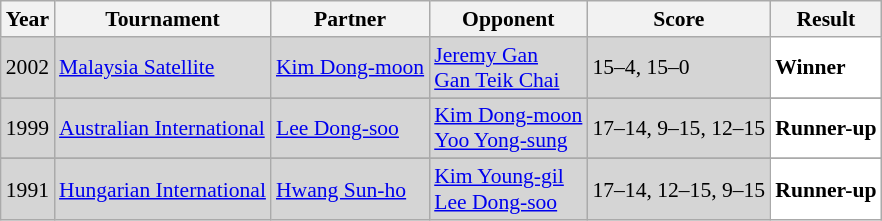<table class="sortable wikitable" style="font-size: 90%;">
<tr>
<th>Year</th>
<th>Tournament</th>
<th>Partner</th>
<th>Opponent</th>
<th>Score</th>
<th>Result</th>
</tr>
<tr style="background:#D5D5D5">
<td align="center">2002</td>
<td align="left"><a href='#'>Malaysia Satellite</a></td>
<td align="left"> <a href='#'>Kim Dong-moon</a></td>
<td align="left"> <a href='#'>Jeremy Gan</a> <br>  <a href='#'>Gan Teik Chai</a></td>
<td align="left">15–4, 15–0</td>
<td style="text-align:left; background:white"> <strong>Winner</strong></td>
</tr>
<tr>
</tr>
<tr style="background:#D5D5D5">
<td align="center">1999</td>
<td align="left"><a href='#'>Australian International</a></td>
<td align="left"> <a href='#'>Lee Dong-soo</a></td>
<td align="left"> <a href='#'>Kim Dong-moon</a> <br>  <a href='#'>Yoo Yong-sung</a></td>
<td align="left">17–14, 9–15, 12–15</td>
<td style="text-align:left; background:white"> <strong>Runner-up</strong></td>
</tr>
<tr>
</tr>
<tr style="background:#D5D5D5">
<td align="center">1991</td>
<td align="left"><a href='#'>Hungarian International</a></td>
<td align="left"> <a href='#'>Hwang Sun-ho</a></td>
<td align="left"> <a href='#'>Kim Young-gil</a> <br>  <a href='#'>Lee Dong-soo</a></td>
<td align="left">17–14, 12–15, 9–15</td>
<td style="text-align:left; background:white"> <strong>Runner-up</strong></td>
</tr>
</table>
